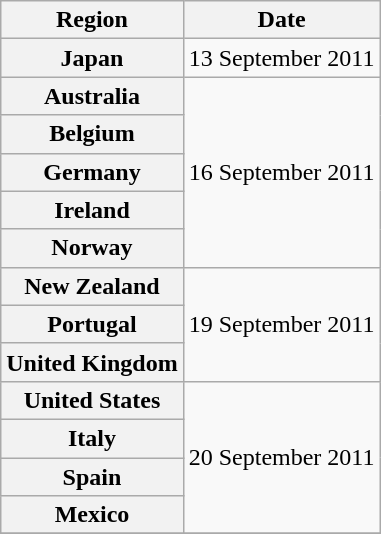<table class="wikitable plainrowheaders">
<tr>
<th scope="col">Region</th>
<th scope="col">Date</th>
</tr>
<tr>
<th scope="row">Japan</th>
<td rowspan="1">13 September 2011</td>
</tr>
<tr>
<th scope="row">Australia</th>
<td rowspan="5">16 September 2011</td>
</tr>
<tr>
<th scope="row">Belgium</th>
</tr>
<tr>
<th scope="row">Germany</th>
</tr>
<tr>
<th scope="row">Ireland</th>
</tr>
<tr>
<th scope="row">Norway</th>
</tr>
<tr>
<th scope="row">New Zealand</th>
<td rowspan="3">19 September 2011</td>
</tr>
<tr>
<th scope="row">Portugal</th>
</tr>
<tr>
<th scope="row">United Kingdom</th>
</tr>
<tr>
<th scope="row">United States</th>
<td rowspan="4">20 September 2011</td>
</tr>
<tr>
<th scope="row">Italy</th>
</tr>
<tr>
<th scope="row">Spain</th>
</tr>
<tr>
<th scope="row">Mexico</th>
</tr>
<tr>
</tr>
</table>
